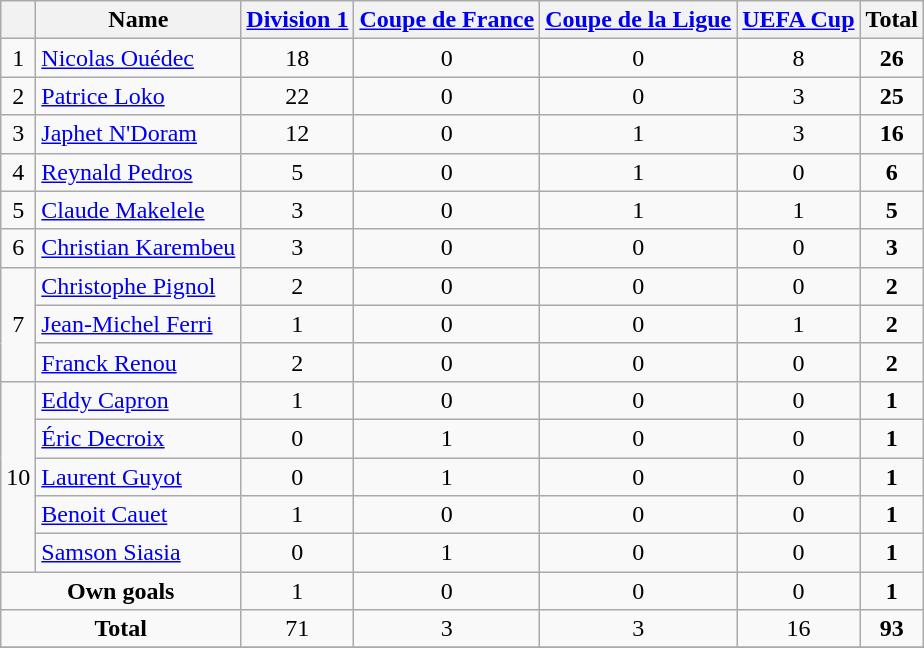<table class="wikitable" style="text-align:center;">
<tr>
<th></th>
<th>Name</th>
<th><a href='#'>Division 1</a></th>
<th><a href='#'>Coupe de France</a></th>
<th><a href='#'>Coupe de la Ligue</a></th>
<th><a href='#'>UEFA Cup</a></th>
<th>Total</th>
</tr>
<tr>
<td rowspan=1>1</td>
<td align=left> <a href='#'>Nicolas Ouédec</a></td>
<td>18</td>
<td>0</td>
<td>0</td>
<td>8</td>
<td><strong>26</strong></td>
</tr>
<tr>
<td rowspan=1>2</td>
<td align=left> <a href='#'>Patrice Loko</a></td>
<td>22</td>
<td>0</td>
<td>0</td>
<td>3</td>
<td><strong>25</strong></td>
</tr>
<tr>
<td rowspan=1>3</td>
<td align=left> <a href='#'>Japhet N'Doram</a></td>
<td>12</td>
<td>0</td>
<td>1</td>
<td>3</td>
<td><strong>16</strong></td>
</tr>
<tr>
<td rowspan=1>4</td>
<td align=left> <a href='#'>Reynald Pedros</a></td>
<td>5</td>
<td>0</td>
<td>1</td>
<td>0</td>
<td><strong>6</strong></td>
</tr>
<tr>
<td rowspan=1>5</td>
<td align=left> <a href='#'>Claude Makelele</a></td>
<td>3</td>
<td>0</td>
<td>1</td>
<td>1</td>
<td><strong>5</strong></td>
</tr>
<tr>
<td rowspan=1>6</td>
<td align=left> <a href='#'>Christian Karembeu</a></td>
<td>3</td>
<td>0</td>
<td>0</td>
<td>0</td>
<td><strong>3</strong></td>
</tr>
<tr>
<td rowspan=3>7</td>
<td align=left> <a href='#'>Christophe Pignol</a></td>
<td>2</td>
<td>0</td>
<td>0</td>
<td>0</td>
<td><strong>2</strong></td>
</tr>
<tr>
<td align=left> <a href='#'>Jean-Michel Ferri</a></td>
<td>1</td>
<td>0</td>
<td>0</td>
<td>1</td>
<td><strong>2</strong></td>
</tr>
<tr>
<td align=left> <a href='#'>Franck Renou</a></td>
<td>2</td>
<td>0</td>
<td>0</td>
<td>0</td>
<td><strong>2</strong></td>
</tr>
<tr>
<td rowspan=5>10</td>
<td align=left> <a href='#'>Eddy Capron</a></td>
<td>1</td>
<td>0</td>
<td>0</td>
<td>0</td>
<td><strong>1</strong></td>
</tr>
<tr>
<td align=left> <a href='#'>Éric Decroix</a></td>
<td>0</td>
<td>1</td>
<td>0</td>
<td>0</td>
<td><strong>1</strong></td>
</tr>
<tr>
<td align=left> <a href='#'>Laurent Guyot</a></td>
<td>0</td>
<td>1</td>
<td>0</td>
<td>0</td>
<td><strong>1</strong></td>
</tr>
<tr>
<td align=left> <a href='#'>Benoit Cauet</a></td>
<td>1</td>
<td>0</td>
<td>0</td>
<td>0</td>
<td><strong>1</strong></td>
</tr>
<tr>
<td align=left> <a href='#'>Samson Siasia</a></td>
<td>0</td>
<td>1</td>
<td>0</td>
<td>0</td>
<td><strong>1</strong></td>
</tr>
<tr>
<td colspan=2><strong>Own goals</strong></td>
<td>1</td>
<td>0</td>
<td>0</td>
<td>0</td>
<td><strong>1</strong></td>
</tr>
<tr>
<td colspan=2><strong>Total</strong></td>
<td>71</td>
<td>3</td>
<td>3</td>
<td>16</td>
<td><strong>93</strong></td>
</tr>
<tr>
</tr>
</table>
